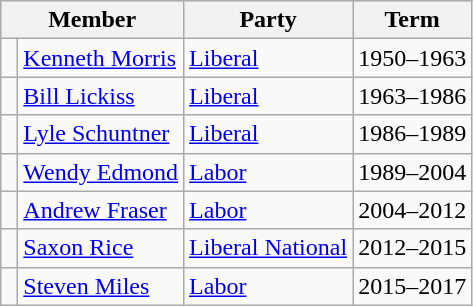<table class="wikitable">
<tr>
<th colspan="2">Member</th>
<th>Party</th>
<th>Term</th>
</tr>
<tr>
<td> </td>
<td><a href='#'>Kenneth Morris</a></td>
<td><a href='#'>Liberal</a></td>
<td>1950–1963</td>
</tr>
<tr>
<td> </td>
<td><a href='#'>Bill Lickiss</a></td>
<td><a href='#'>Liberal</a></td>
<td>1963–1986</td>
</tr>
<tr>
<td> </td>
<td><a href='#'>Lyle Schuntner</a></td>
<td><a href='#'>Liberal</a></td>
<td>1986–1989</td>
</tr>
<tr>
<td> </td>
<td><a href='#'>Wendy Edmond</a></td>
<td><a href='#'>Labor</a></td>
<td>1989–2004</td>
</tr>
<tr>
<td> </td>
<td><a href='#'>Andrew Fraser</a></td>
<td><a href='#'>Labor</a></td>
<td>2004–2012</td>
</tr>
<tr>
<td> </td>
<td><a href='#'>Saxon Rice</a></td>
<td><a href='#'>Liberal National</a></td>
<td>2012–2015</td>
</tr>
<tr>
<td> </td>
<td><a href='#'>Steven Miles</a></td>
<td><a href='#'>Labor</a></td>
<td>2015–2017</td>
</tr>
</table>
